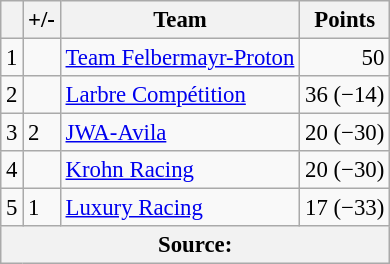<table class="wikitable" style="font-size: 95%;">
<tr>
<th scope="col"></th>
<th scope="col">+/-</th>
<th scope="col">Team</th>
<th scope="col">Points</th>
</tr>
<tr>
<td align=center>1</td>
<td align="left"></td>
<td> <a href='#'>Team Felbermayr-Proton</a></td>
<td align=right>50</td>
</tr>
<tr>
<td align=center>2</td>
<td align="left"></td>
<td> <a href='#'>Larbre Compétition</a></td>
<td align=right>36 (−14)</td>
</tr>
<tr>
<td align=center>3</td>
<td align="left"> 2</td>
<td> <a href='#'>JWA-Avila</a></td>
<td align=right>20 (−30)</td>
</tr>
<tr>
<td align=center>4</td>
<td align="left"></td>
<td> <a href='#'>Krohn Racing</a></td>
<td align=right>20 (−30)</td>
</tr>
<tr>
<td align=center>5</td>
<td align="left"> 1</td>
<td> <a href='#'>Luxury Racing</a></td>
<td align=right>17 (−33)</td>
</tr>
<tr>
<th colspan=4>Source:</th>
</tr>
</table>
